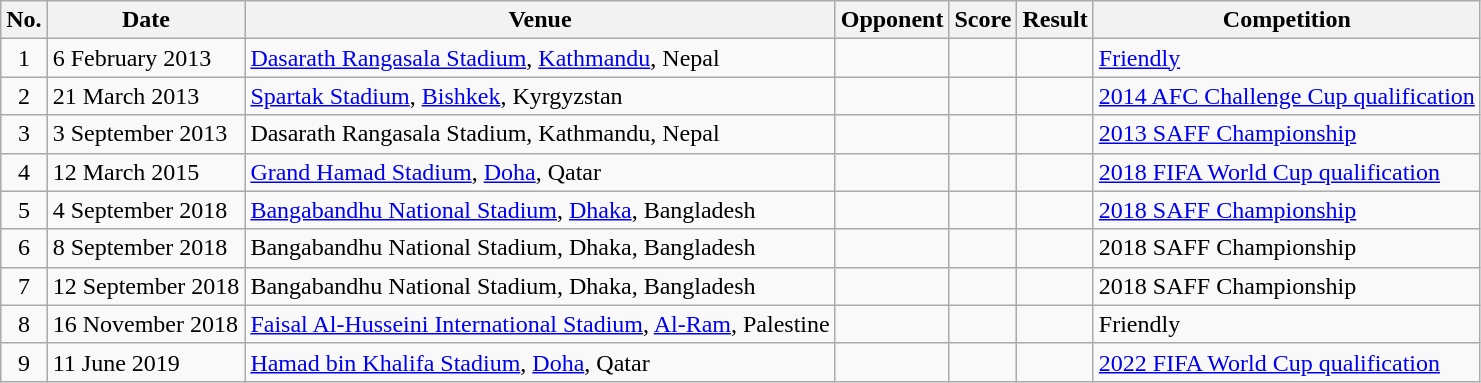<table class="wikitable plainrowheaders sortable">
<tr>
<th scope="col">No.</th>
<th scope="col">Date</th>
<th scope="col">Venue</th>
<th scope="col">Opponent</th>
<th scope="col">Score</th>
<th scope="col">Result</th>
<th scope="col">Competition</th>
</tr>
<tr>
<td align="center">1</td>
<td>6 February 2013</td>
<td><a href='#'>Dasarath Rangasala Stadium</a>, <a href='#'>Kathmandu</a>, Nepal</td>
<td></td>
<td align="center"></td>
<td align="center"></td>
<td><a href='#'>Friendly</a></td>
</tr>
<tr>
<td align="center">2</td>
<td>21 March 2013</td>
<td><a href='#'>Spartak Stadium</a>, <a href='#'>Bishkek</a>, Kyrgyzstan</td>
<td></td>
<td align="center"></td>
<td align="center"></td>
<td><a href='#'>2014 AFC Challenge Cup qualification</a></td>
</tr>
<tr>
<td align="center">3</td>
<td>3 September 2013</td>
<td>Dasarath Rangasala Stadium, Kathmandu, Nepal</td>
<td></td>
<td align="center"></td>
<td align="center"></td>
<td><a href='#'>2013 SAFF Championship</a></td>
</tr>
<tr>
<td align="center">4</td>
<td>12 March 2015</td>
<td><a href='#'>Grand Hamad Stadium</a>, <a href='#'>Doha</a>, Qatar</td>
<td></td>
<td align="center"></td>
<td align="center"></td>
<td><a href='#'>2018 FIFA World Cup qualification</a></td>
</tr>
<tr>
<td align="center">5</td>
<td>4 September 2018</td>
<td><a href='#'>Bangabandhu National Stadium</a>, <a href='#'>Dhaka</a>, Bangladesh</td>
<td></td>
<td align="center"></td>
<td align="center"></td>
<td><a href='#'>2018 SAFF Championship</a></td>
</tr>
<tr>
<td align="center">6</td>
<td>8 September 2018</td>
<td>Bangabandhu National Stadium, Dhaka, Bangladesh</td>
<td></td>
<td align="center"></td>
<td align="center"></td>
<td>2018 SAFF Championship</td>
</tr>
<tr>
<td align="center">7</td>
<td>12 September 2018</td>
<td>Bangabandhu National Stadium, Dhaka, Bangladesh</td>
<td></td>
<td align="center"></td>
<td align="center"></td>
<td>2018 SAFF Championship</td>
</tr>
<tr>
<td align="center">8</td>
<td>16 November 2018</td>
<td><a href='#'>Faisal Al-Husseini International Stadium</a>, <a href='#'>Al-Ram</a>, Palestine</td>
<td></td>
<td align="center"></td>
<td align="center"></td>
<td>Friendly</td>
</tr>
<tr>
<td align="center">9</td>
<td>11 June 2019</td>
<td><a href='#'>Hamad bin Khalifa Stadium</a>, <a href='#'>Doha</a>, Qatar</td>
<td></td>
<td align="center"></td>
<td align="center"></td>
<td><a href='#'>2022 FIFA World Cup qualification</a></td>
</tr>
</table>
